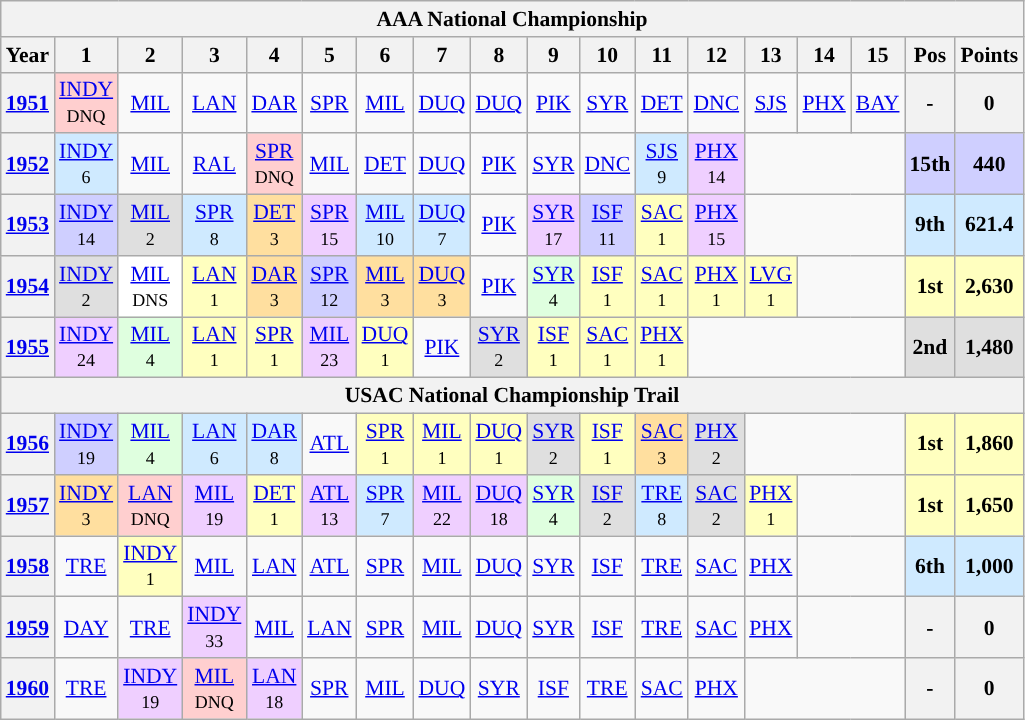<table class="wikitable" style="text-align:center; font-size:90%">
<tr>
<th colspan=18>AAA National Championship</th>
</tr>
<tr>
<th>Year</th>
<th>1</th>
<th>2</th>
<th>3</th>
<th>4</th>
<th>5</th>
<th>6</th>
<th>7</th>
<th>8</th>
<th>9</th>
<th>10</th>
<th>11</th>
<th>12</th>
<th>13</th>
<th>14</th>
<th>15</th>
<th>Pos</th>
<th>Points</th>
</tr>
<tr>
<th rowspan=1><a href='#'>1951</a></th>
<td style="background:#FFCFCF;"><a href='#'>INDY</a><br><small>DNQ</small></td>
<td><a href='#'>MIL</a></td>
<td><a href='#'>LAN</a></td>
<td><a href='#'>DAR</a></td>
<td><a href='#'>SPR</a></td>
<td><a href='#'>MIL</a></td>
<td><a href='#'>DUQ</a></td>
<td><a href='#'>DUQ</a></td>
<td><a href='#'>PIK</a></td>
<td><a href='#'>SYR</a></td>
<td><a href='#'>DET</a></td>
<td><a href='#'>DNC</a></td>
<td><a href='#'>SJS</a></td>
<td><a href='#'>PHX</a></td>
<td><a href='#'>BAY</a></td>
<th>-</th>
<th>0</th>
</tr>
<tr>
<th rowspan=1><a href='#'>1952</a></th>
<td style="background:#CFEAFF;"><a href='#'>INDY</a><br><small>6</small></td>
<td><a href='#'>MIL</a></td>
<td><a href='#'>RAL</a></td>
<td style="background:#FFCFCF;"><a href='#'>SPR</a><br><small>DNQ</small></td>
<td><a href='#'>MIL</a></td>
<td><a href='#'>DET</a></td>
<td><a href='#'>DUQ</a></td>
<td><a href='#'>PIK</a></td>
<td><a href='#'>SYR</a></td>
<td><a href='#'>DNC</a></td>
<td style="background:#CFEAFF;"><a href='#'>SJS</a><br><small>9</small></td>
<td style="background:#EFCFFF;"><a href='#'>PHX</a><br><small>14</small></td>
<td colspan=3></td>
<th style="background:#CFCFFF;">15th</th>
<th style="background:#CFCFFF;">440</th>
</tr>
<tr>
<th rowspan=1><a href='#'>1953</a></th>
<td style="background:#CFCFFF;"><a href='#'>INDY</a><br><small>14</small></td>
<td style="background:#DFDFDF;"><a href='#'>MIL</a><br><small>2</small></td>
<td style="background:#CFEAFF;"><a href='#'>SPR</a><br><small>8</small></td>
<td style="background:#FFDF9F;"><a href='#'>DET</a><br><small>3</small></td>
<td style="background:#EFCFFF;"><a href='#'>SPR</a><br><small>15</small></td>
<td style="background:#CFEAFF;"><a href='#'>MIL</a><br><small>10</small></td>
<td style="background:#CFEAFF;"><a href='#'>DUQ</a><br><small>7</small></td>
<td><a href='#'>PIK</a></td>
<td style="background:#EFCFFF;"><a href='#'>SYR</a><br><small>17</small></td>
<td style="background:#CFCFFF;"><a href='#'>ISF</a><br><small>11</small></td>
<td style="background:#FFFFBF;"><a href='#'>SAC</a><br><small>1</small></td>
<td style="background:#EFCFFF;"><a href='#'>PHX</a><br><small>15</small></td>
<td colspan=3></td>
<th style="background:#CFEAFF;">9th</th>
<th style="background:#CFEAFF;">621.4</th>
</tr>
<tr>
<th rowspan=1><a href='#'>1954</a></th>
<td style="background:#DFDFDF;"><a href='#'>INDY</a><br><small>2</small></td>
<td style="background:#FFFFFF;"><a href='#'>MIL</a><br><small>DNS</small></td>
<td style="background:#FFFFBF;"><a href='#'>LAN</a><br><small>1</small></td>
<td style="background:#FFDF9F;"><a href='#'>DAR</a><br><small>3</small></td>
<td style="background:#CFCFFF;"><a href='#'>SPR</a><br><small>12</small></td>
<td style="background:#FFDF9F;"><a href='#'>MIL</a><br><small>3</small></td>
<td style="background:#FFDF9F;"><a href='#'>DUQ</a><br><small>3</small></td>
<td><a href='#'>PIK</a></td>
<td style="background:#DFFFDF;"><a href='#'>SYR</a><br><small>4</small></td>
<td style="background:#FFFFBF;"><a href='#'>ISF</a><br><small>1</small></td>
<td style="background:#FFFFBF;"><a href='#'>SAC</a><br><small>1</small></td>
<td style="background:#FFFFBF;"><a href='#'>PHX</a><br><small>1</small></td>
<td style="background:#FFFFBF;"><a href='#'>LVG</a><br><small>1</small></td>
<td colspan=2></td>
<th style="background:#FFFFBF;">1st</th>
<th style="background:#FFFFBF;">2,630</th>
</tr>
<tr>
<th rowspan=1><a href='#'>1955</a></th>
<td style="background:#EFCFFF;"><a href='#'>INDY</a><br><small>24</small></td>
<td style="background:#DFFFDF;"><a href='#'>MIL</a><br><small>4</small></td>
<td style="background:#FFFFBF;"><a href='#'>LAN</a><br><small>1</small></td>
<td style="background:#FFFFBF;"><a href='#'>SPR</a><br><small>1</small></td>
<td style="background:#EFCFFF;"><a href='#'>MIL</a><br><small>23</small></td>
<td style="background:#FFFFBF;"><a href='#'>DUQ</a><br><small>1</small></td>
<td><a href='#'>PIK</a></td>
<td style="background:#DFDFDF;"><a href='#'>SYR</a><br><small>2</small></td>
<td style="background:#FFFFBF;"><a href='#'>ISF</a><br><small>1</small></td>
<td style="background:#FFFFBF;"><a href='#'>SAC</a><br><small>1</small></td>
<td style="background:#FFFFBF;"><a href='#'>PHX</a><br><small>1</small></td>
<td colspan=4></td>
<th style="background:#DFDFDF;">2nd</th>
<th style="background:#DFDFDF;">1,480</th>
</tr>
<tr>
<th colspan=18>USAC National Championship Trail</th>
</tr>
<tr>
<th rowspan=1><a href='#'>1956</a></th>
<td style="background:#CFCFFF;"><a href='#'>INDY</a><br><small>19</small></td>
<td style="background:#DFFFDF;"><a href='#'>MIL</a><br><small>4</small></td>
<td style="background:#CFEAFF;"><a href='#'>LAN</a><br><small>6</small></td>
<td style="background:#CFEAFF;"><a href='#'>DAR</a><br><small>8</small></td>
<td><a href='#'>ATL</a></td>
<td style="background:#FFFFBF;"><a href='#'>SPR</a><br><small>1</small></td>
<td style="background:#FFFFBF;"><a href='#'>MIL</a><br><small>1</small></td>
<td style="background:#FFFFBF;"><a href='#'>DUQ</a><br><small>1</small></td>
<td style="background:#DFDFDF;"><a href='#'>SYR</a><br><small>2</small></td>
<td style="background:#FFFFBF;"><a href='#'>ISF</a><br><small>1</small></td>
<td style="background:#FFDF9F;"><a href='#'>SAC</a><br><small>3</small></td>
<td style="background:#DFDFDF;"><a href='#'>PHX</a><br><small>2</small></td>
<td colspan=3></td>
<th style="background:#FFFFBF;">1st</th>
<th style="background:#FFFFBF;">1,860</th>
</tr>
<tr>
<th rowspan=1><a href='#'>1957</a></th>
<td style="background:#FFDF9F;"><a href='#'>INDY</a><br><small>3</small></td>
<td style="background:#FFCFCF;"><a href='#'>LAN</a><br><small>DNQ</small></td>
<td style="background:#EFCFFF;"><a href='#'>MIL</a><br><small>19</small></td>
<td style="background:#FFFFBF;"><a href='#'>DET</a><br><small>1</small></td>
<td style="background:#EFCFFF;"><a href='#'>ATL</a><br><small>13</small></td>
<td style="background:#CFEAFF;"><a href='#'>SPR</a><br><small>7</small></td>
<td style="background:#EFCFFF;"><a href='#'>MIL</a><br><small>22</small></td>
<td style="background:#EFCFFF;"><a href='#'>DUQ</a><br><small>18</small></td>
<td style="background:#DFFFDF;"><a href='#'>SYR</a><br><small>4</small></td>
<td style="background:#DFDFDF;"><a href='#'>ISF</a><br><small>2</small></td>
<td style="background:#CFEAFF;"><a href='#'>TRE</a><br><small>8</small></td>
<td style="background:#DFDFDF;"><a href='#'>SAC</a><br><small>2</small></td>
<td style="background:#FFFFBF;"><a href='#'>PHX</a><br><small>1</small></td>
<td colspan=2></td>
<th style="background:#FFFFBF;">1st</th>
<th style="background:#FFFFBF;">1,650</th>
</tr>
<tr>
<th rowspan=1><a href='#'>1958</a></th>
<td><a href='#'>TRE</a></td>
<td style="background:#FFFFBF;"><a href='#'>INDY</a><br><small>1</small></td>
<td><a href='#'>MIL</a></td>
<td><a href='#'>LAN</a></td>
<td><a href='#'>ATL</a></td>
<td><a href='#'>SPR</a></td>
<td><a href='#'>MIL</a></td>
<td><a href='#'>DUQ</a></td>
<td><a href='#'>SYR</a></td>
<td><a href='#'>ISF</a></td>
<td><a href='#'>TRE</a></td>
<td><a href='#'>SAC</a></td>
<td><a href='#'>PHX</a></td>
<td colspan=2></td>
<th style="background:#CFEAFF;">6th</th>
<th style="background:#CFEAFF;">1,000</th>
</tr>
<tr>
<th rowspan=1><a href='#'>1959</a></th>
<td><a href='#'>DAY</a></td>
<td><a href='#'>TRE</a></td>
<td style="background:#efcfff;"><a href='#'>INDY</a><br><small>33</small></td>
<td><a href='#'>MIL</a></td>
<td><a href='#'>LAN</a></td>
<td><a href='#'>SPR</a></td>
<td><a href='#'>MIL</a></td>
<td><a href='#'>DUQ</a></td>
<td><a href='#'>SYR</a></td>
<td><a href='#'>ISF</a></td>
<td><a href='#'>TRE</a></td>
<td><a href='#'>SAC</a></td>
<td><a href='#'>PHX</a></td>
<td colspan=2></td>
<th>-</th>
<th>0</th>
</tr>
<tr>
<th><a href='#'>1960</a></th>
<td><a href='#'>TRE</a></td>
<td style="background:#efcfff;"><a href='#'>INDY</a><br><small>19</small></td>
<td style="background:#FFCFCF;"><a href='#'>MIL</a><br><small>DNQ</small></td>
<td style="background:#efcfff;"><a href='#'>LAN</a><br><small>18</small></td>
<td><a href='#'>SPR</a></td>
<td><a href='#'>MIL</a></td>
<td><a href='#'>DUQ</a></td>
<td><a href='#'>SYR</a></td>
<td><a href='#'>ISF</a></td>
<td><a href='#'>TRE</a></td>
<td><a href='#'>SAC</a></td>
<td><a href='#'>PHX</a></td>
<td colspan=3></td>
<th>-</th>
<th>0</th>
</tr>
</table>
